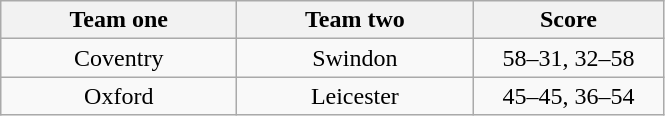<table class="wikitable" style="text-align: center">
<tr>
<th width=150>Team one</th>
<th width=150>Team two</th>
<th width=120>Score</th>
</tr>
<tr>
<td>Coventry</td>
<td>Swindon</td>
<td>58–31, 32–58</td>
</tr>
<tr>
<td>Oxford</td>
<td>Leicester</td>
<td>45–45, 36–54</td>
</tr>
</table>
